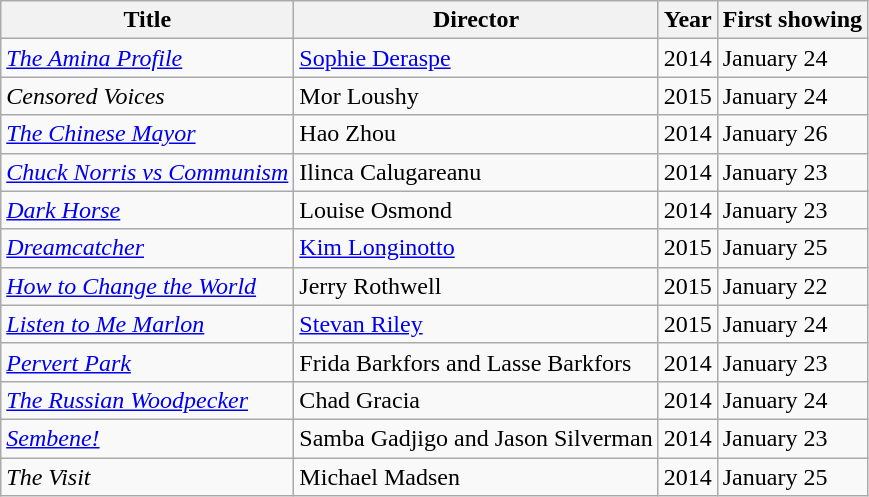<table class="wikitable sortable">
<tr>
<th>Title</th>
<th>Director</th>
<th>Year</th>
<th>First showing</th>
</tr>
<tr>
<td><em><a href='#'>The Amina Profile</a></em></td>
<td><a href='#'>Sophie Deraspe</a></td>
<td>2014</td>
<td>January 24</td>
</tr>
<tr>
<td><em>Censored Voices</em></td>
<td>Mor Loushy</td>
<td>2015</td>
<td>January 24</td>
</tr>
<tr>
<td><em><a href='#'>The Chinese Mayor</a></em></td>
<td>Hao Zhou</td>
<td>2014</td>
<td>January 26</td>
</tr>
<tr>
<td><em><a href='#'>Chuck Norris vs Communism</a></em></td>
<td>Ilinca Calugareanu</td>
<td>2014</td>
<td>January 23</td>
</tr>
<tr>
<td><em><a href='#'>Dark Horse</a></em></td>
<td>Louise Osmond</td>
<td>2014</td>
<td>January 23</td>
</tr>
<tr>
<td><em><a href='#'>Dreamcatcher</a></em></td>
<td><a href='#'>Kim Longinotto</a></td>
<td>2015</td>
<td>January 25</td>
</tr>
<tr>
<td><em><a href='#'>How to Change the World</a></em></td>
<td>Jerry Rothwell</td>
<td>2015</td>
<td>January 22</td>
</tr>
<tr>
<td><em><a href='#'>Listen to Me Marlon</a></em></td>
<td><a href='#'>Stevan Riley</a></td>
<td>2015</td>
<td>January 24</td>
</tr>
<tr>
<td><em><a href='#'>Pervert Park</a></em></td>
<td>Frida Barkfors and Lasse Barkfors</td>
<td>2014</td>
<td>January 23</td>
</tr>
<tr>
<td><em><a href='#'>The Russian Woodpecker</a></em></td>
<td>Chad Gracia</td>
<td>2014</td>
<td>January 24</td>
</tr>
<tr>
<td><em><a href='#'>Sembene!</a></em></td>
<td>Samba Gadjigo and Jason Silverman</td>
<td>2014</td>
<td>January 23</td>
</tr>
<tr>
<td><em>The Visit</em></td>
<td>Michael Madsen</td>
<td>2014</td>
<td>January 25</td>
</tr>
</table>
